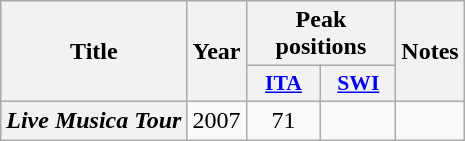<table class="wikitable plainrowheaders" style="text-align:center">
<tr>
<th scope="col" rowspan="2">Title</th>
<th scope="col" rowspan="2">Year</th>
<th scope="col" colspan="2">Peak positions</th>
<th scope="col" rowspan="2">Notes</th>
</tr>
<tr>
<th scope="col" style="width:3em;font-size:90%;"><a href='#'>ITA</a><br></th>
<th scope="col" style="width:3em;font-size:90%;"><a href='#'>SWI</a><br></th>
</tr>
<tr>
<th scope="row"><em>Live Musica Tour</em></th>
<td>2007</td>
<td>71</td>
<td></td>
<td></td>
</tr>
</table>
